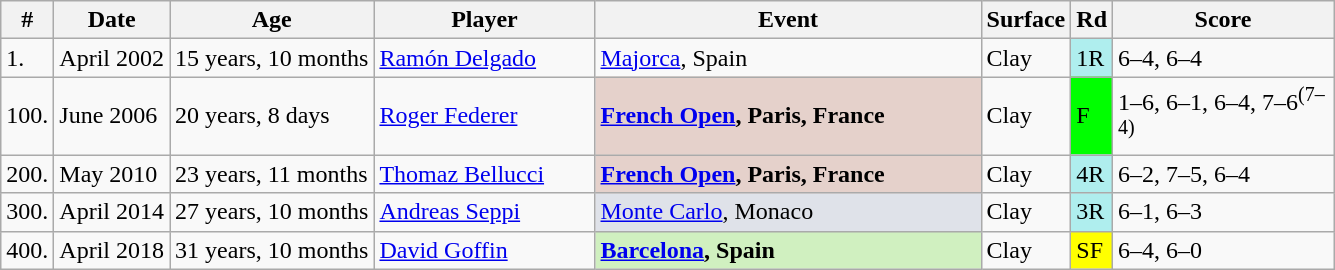<table class="wikitable sortable" style=font-size:100%>
<tr>
<th>#</th>
<th>Date</th>
<th>Age</th>
<th width=140>Player</th>
<th width=250>Event</th>
<th>Surface</th>
<th>Rd</th>
<th width=140>Score</th>
</tr>
<tr>
<td>1.</td>
<td>April 2002</td>
<td>15 years, 10 months</td>
<td> <a href='#'>Ramón Delgado</a></td>
<td><a href='#'>Majorca</a>, Spain</td>
<td>Clay</td>
<td bgcolor=afeeee>1R</td>
<td>6–4, 6–4</td>
</tr>
<tr>
<td>100.</td>
<td>June 2006</td>
<td>20 years, 8 days</td>
<td> <a href='#'>Roger Federer</a></td>
<td style="background:#e5d1cb;"><strong><a href='#'>French Open</a>, Paris, France</strong></td>
<td>Clay</td>
<td bgcolor=lime>F</td>
<td>1–6, 6–1, 6–4, 7–6<sup>(7–4)</sup></td>
</tr>
<tr>
<td>200.</td>
<td>May 2010</td>
<td>23 years, 11 months</td>
<td> <a href='#'>Thomaz Bellucci</a></td>
<td style="background:#e5d1cb;"><strong><a href='#'>French Open</a>, Paris, France</strong></td>
<td>Clay</td>
<td bgcolor=afeeee>4R</td>
<td>6–2, 7–5, 6–4</td>
</tr>
<tr>
<td>300.</td>
<td>April 2014</td>
<td>27 years, 10 months</td>
<td> <a href='#'>Andreas Seppi</a></td>
<td style="background: #dfe2e9;"><a href='#'>Monte Carlo</a>, Monaco</td>
<td>Clay</td>
<td bgcolor=afeeee>3R</td>
<td>6–1, 6–3</td>
</tr>
<tr>
<td>400.</td>
<td>April 2018</td>
<td>31 years, 10 months</td>
<td> <a href='#'>David Goffin</a></td>
<td style="background: #d0f0c0;"><strong><a href='#'>Barcelona</a>, Spain</strong></td>
<td>Clay</td>
<td bgcolor=yellow>SF</td>
<td>6–4, 6–0</td>
</tr>
</table>
